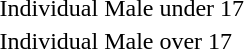<table>
<tr>
<td rowspan=2>Individual Male under 17</td>
<td rowspan=2></td>
<td rowspan=2></td>
<td></td>
</tr>
<tr>
<td></td>
</tr>
<tr>
<td rowspan=2>Individual Male over 17</td>
<td rowspan=2></td>
<td rowspan=2></td>
<td></td>
</tr>
<tr>
<td></td>
</tr>
<tr>
</tr>
</table>
